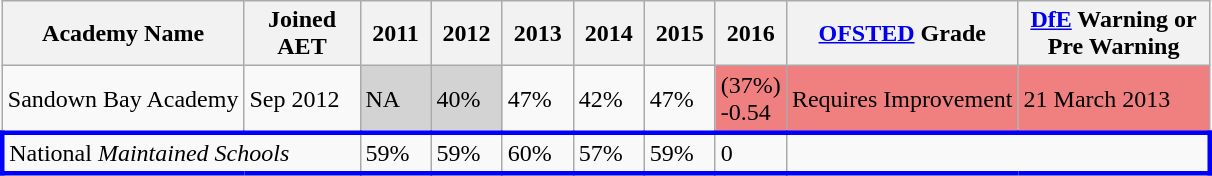<table class="wikitable">
<tr>
<th>Academy Name</th>
<th scope="col" style="width: 70px;">Joined AET</th>
<th scope="col" style="width: 40px;">2011</th>
<th scope="col" style="width: 40px;">2012</th>
<th scope="col" style="width: 40px;">2013</th>
<th scope="col" style="width: 40px;">2014</th>
<th scope="col" style="width: 40px;">2015</th>
<th scope="col" style="width: 40px;">2016</th>
<th><a href='#'>OFSTED</a> Grade</th>
<th scope="col" style="width: 120px;"><a href='#'>DfE</a> Warning or Pre Warning</th>
</tr>
<tr>
<td>Sandown Bay Academy</td>
<td>Sep 2012</td>
<td style="background:lightgrey;">NA</td>
<td style="background:lightgrey;">40%</td>
<td>47%</td>
<td>42%</td>
<td>47%</td>
<td style="background:lightcoral;">(37%) -0.54</td>
<td style="background:lightcoral;">Requires Improvement</td>
<td style="background:lightcoral;">21 March 2013</td>
</tr>
<tr Style="border: 3px solid blue;">
<td colspan="2" style="text-align: left;">National <em>Maintained Schools</em></td>
<td>59%</td>
<td>59%</td>
<td>60%</td>
<td>57%</td>
<td>59%</td>
<td>0</td>
</tr>
</table>
